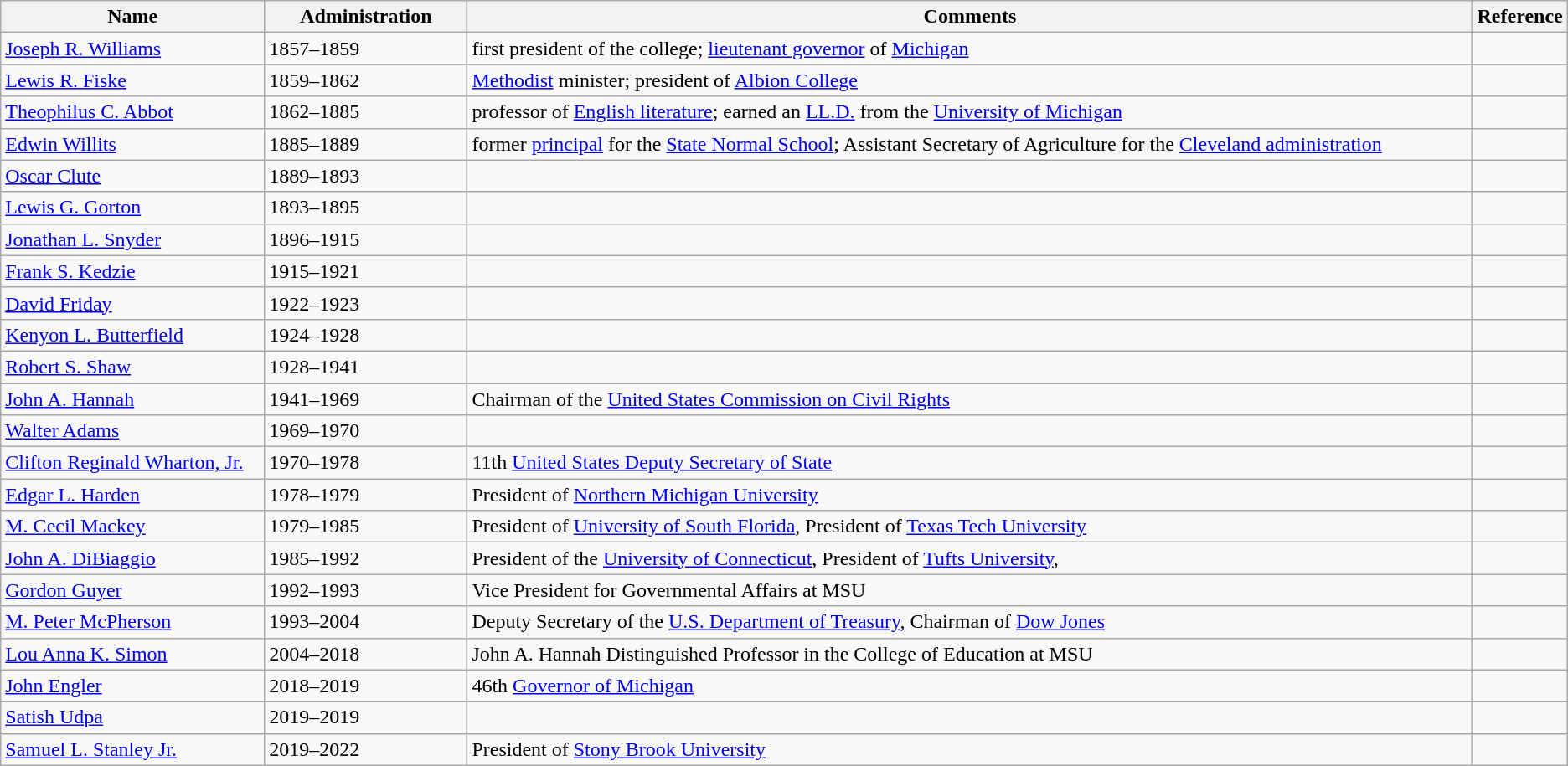<table class=wikitable>
<tr>
<th style="width:17%;">Name</th>
<th style="width:13%;">Administration</th>
<th style="width:65%;">Comments</th>
<th style="width:5%;">Reference</th>
</tr>
<tr>
<td><a href='#'>Joseph R. Williams</a></td>
<td>1857–1859</td>
<td>first president of the college; <a href='#'>lieutenant governor</a> of <a href='#'>Michigan</a></td>
<td></td>
</tr>
<tr>
<td><a href='#'>Lewis R. Fiske</a></td>
<td>1859–1862</td>
<td><a href='#'>Methodist</a> minister; president of <a href='#'>Albion College</a></td>
<td></td>
</tr>
<tr>
<td><a href='#'>Theophilus C. Abbot</a></td>
<td>1862–1885</td>
<td>professor of <a href='#'>English literature</a>; earned an <a href='#'>LL.D.</a> from the <a href='#'>University of Michigan</a></td>
<td></td>
</tr>
<tr>
<td><a href='#'>Edwin Willits</a></td>
<td>1885–1889</td>
<td>former <a href='#'>principal</a> for the <a href='#'>State Normal School</a>; Assistant Secretary of Agriculture for the <a href='#'>Cleveland administration</a></td>
<td></td>
</tr>
<tr>
<td><a href='#'>Oscar Clute</a></td>
<td>1889–1893</td>
<td></td>
<td></td>
</tr>
<tr>
<td><a href='#'>Lewis G. Gorton</a></td>
<td>1893–1895</td>
<td></td>
<td></td>
</tr>
<tr>
<td><a href='#'>Jonathan L. Snyder</a></td>
<td>1896–1915</td>
<td></td>
<td></td>
</tr>
<tr>
<td><a href='#'>Frank S. Kedzie</a></td>
<td>1915–1921</td>
<td></td>
<td></td>
</tr>
<tr>
<td><a href='#'>David Friday</a></td>
<td>1922–1923</td>
<td></td>
<td></td>
</tr>
<tr>
<td><a href='#'>Kenyon L. Butterfield</a></td>
<td>1924–1928</td>
<td></td>
<td></td>
</tr>
<tr>
<td><a href='#'>Robert S. Shaw</a></td>
<td>1928–1941</td>
<td></td>
<td></td>
</tr>
<tr>
<td><a href='#'>John A. Hannah</a></td>
<td>1941–1969</td>
<td>Chairman of the <a href='#'>United States Commission on Civil Rights</a></td>
<td></td>
</tr>
<tr>
<td><a href='#'>Walter Adams</a></td>
<td>1969–1970</td>
<td></td>
<td></td>
</tr>
<tr>
<td><a href='#'>Clifton Reginald Wharton, Jr.</a></td>
<td>1970–1978</td>
<td>11th <a href='#'>United States Deputy Secretary of State</a></td>
<td></td>
</tr>
<tr>
<td><a href='#'>Edgar L. Harden</a></td>
<td>1978–1979</td>
<td>President of <a href='#'>Northern Michigan University</a></td>
<td></td>
</tr>
<tr>
<td><a href='#'>M. Cecil Mackey</a></td>
<td>1979–1985</td>
<td>President of <a href='#'>University of South Florida</a>, President of <a href='#'>Texas Tech University</a></td>
<td></td>
</tr>
<tr>
<td><a href='#'>John A. DiBiaggio</a></td>
<td>1985–1992</td>
<td>President of the <a href='#'>University of Connecticut</a>, President of <a href='#'>Tufts University</a>,</td>
<td></td>
</tr>
<tr>
<td><a href='#'>Gordon Guyer</a></td>
<td>1992–1993</td>
<td>Vice President for Governmental Affairs at MSU</td>
<td></td>
</tr>
<tr>
<td><a href='#'>M. Peter McPherson</a></td>
<td>1993–2004</td>
<td>Deputy Secretary of the <a href='#'>U.S. Department of Treasury</a>, Chairman of <a href='#'>Dow Jones</a></td>
<td></td>
</tr>
<tr>
<td><a href='#'>Lou Anna K. Simon</a></td>
<td>2004–2018</td>
<td>John A. Hannah Distinguished Professor in the College of Education at MSU</td>
<td></td>
</tr>
<tr>
<td><a href='#'>John Engler</a></td>
<td>2018–2019</td>
<td>46th <a href='#'>Governor of Michigan</a></td>
<td></td>
</tr>
<tr>
<td><a href='#'>Satish Udpa</a></td>
<td>2019–2019</td>
<td></td>
<td></td>
</tr>
<tr>
<td><a href='#'>Samuel L. Stanley Jr.</a></td>
<td>2019–2022</td>
<td>President of <a href='#'>Stony Brook University</a></td>
<td></td>
</tr>
</table>
